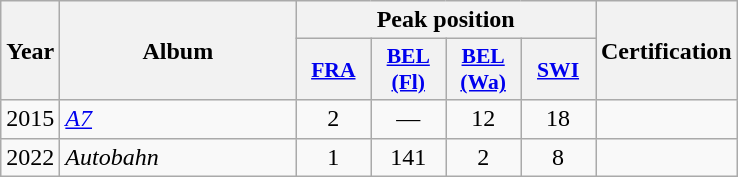<table class="wikitable">
<tr>
<th align="center" rowspan="2" width="10">Year</th>
<th align="center" rowspan="2" width="150">Album</th>
<th align="center" colspan="4" width="20">Peak position</th>
<th align="center" rowspan="2" width="70">Certification</th>
</tr>
<tr>
<th scope="col" style="width:3em;font-size:90%;"><a href='#'>FRA</a><br></th>
<th scope="col" style="width:3em;font-size:90%;"><a href='#'>BEL (Fl)</a><br></th>
<th scope="col" style="width:3em;font-size:90%;"><a href='#'>BEL (Wa)</a><br></th>
<th scope="col" style="width:3em;font-size:90%;"><a href='#'>SWI</a><br></th>
</tr>
<tr>
<td style="text-align:center;">2015</td>
<td><em><a href='#'>A7</a></em></td>
<td style="text-align:center;">2</td>
<td style="text-align:center;">—</td>
<td style="text-align:center;">12</td>
<td style="text-align:center;">18</td>
<td></td>
</tr>
<tr>
<td style="text-align:center;">2022</td>
<td><em>Autobahn</em></td>
<td style="text-align:center;">1<br></td>
<td style="text-align:center;">141</td>
<td style="text-align:center;">2</td>
<td style="text-align:center;">8</td>
<td></td>
</tr>
</table>
